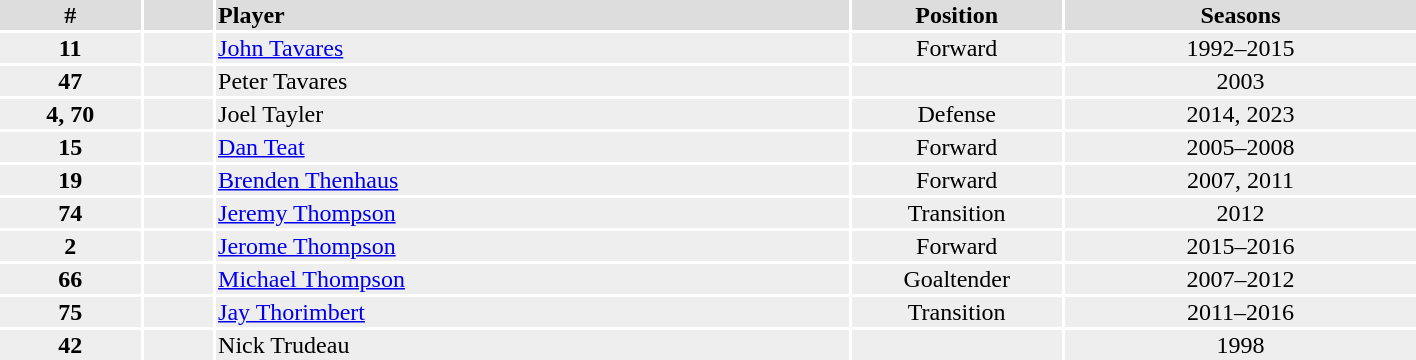<table width=75%>
<tr bgcolor="#dddddd">
<th width=10%>#</th>
<th width=5%></th>
<td align=left!!width=10%><strong>Player</strong></td>
<th width=15%>Position</th>
<th width=25%>Seasons</th>
</tr>
<tr bgcolor="#eeeeee">
<td align=center><strong>11</strong></td>
<td align=center></td>
<td><a href='#'>John Tavares</a></td>
<td align=center>Forward</td>
<td align=center>1992–2015</td>
</tr>
<tr bgcolor="#eeeeee">
<td align=center><strong>47</strong></td>
<td align=center></td>
<td>Peter Tavares</td>
<td align=center></td>
<td align=center>2003</td>
</tr>
<tr bgcolor="#eeeeee">
<td align=center><strong>4, 70</strong></td>
<td align=center></td>
<td>Joel Tayler</td>
<td align=center>Defense</td>
<td align=center>2014, 2023</td>
</tr>
<tr bgcolor="#eeeeee">
<td align=center><strong>15</strong></td>
<td align=center></td>
<td><a href='#'>Dan Teat</a></td>
<td align=center>Forward</td>
<td align=center>2005–2008</td>
</tr>
<tr bgcolor="#eeeeee">
<td align=center><strong>19</strong></td>
<td align=center></td>
<td><a href='#'>Brenden Thenhaus</a></td>
<td align=center>Forward</td>
<td align=center>2007, 2011</td>
</tr>
<tr bgcolor="#eeeeee">
<td align=center><strong>74</strong></td>
<td align=center></td>
<td><a href='#'>Jeremy Thompson</a></td>
<td align=center>Transition</td>
<td align=center>2012</td>
</tr>
<tr bgcolor="#eeeeee">
<td align=center><strong>2</strong></td>
<td align=center></td>
<td><a href='#'>Jerome Thompson</a></td>
<td align=center>Forward</td>
<td align=center>2015–2016</td>
</tr>
<tr bgcolor="#eeeeee">
<td align="center"><strong>66</strong></td>
<td align="center"></td>
<td><a href='#'>Michael Thompson</a></td>
<td align="center">Goaltender</td>
<td align="center">2007–2012</td>
</tr>
<tr bgcolor="#eeeeee">
<td align=center><strong>75</strong></td>
<td align=center></td>
<td><a href='#'>Jay Thorimbert</a></td>
<td align=center>Transition</td>
<td align=center>2011–2016</td>
</tr>
<tr bgcolor="#eeeeee">
<td align=center><strong>42</strong></td>
<td align=center></td>
<td>Nick Trudeau</td>
<td align=center></td>
<td align=center>1998</td>
</tr>
</table>
